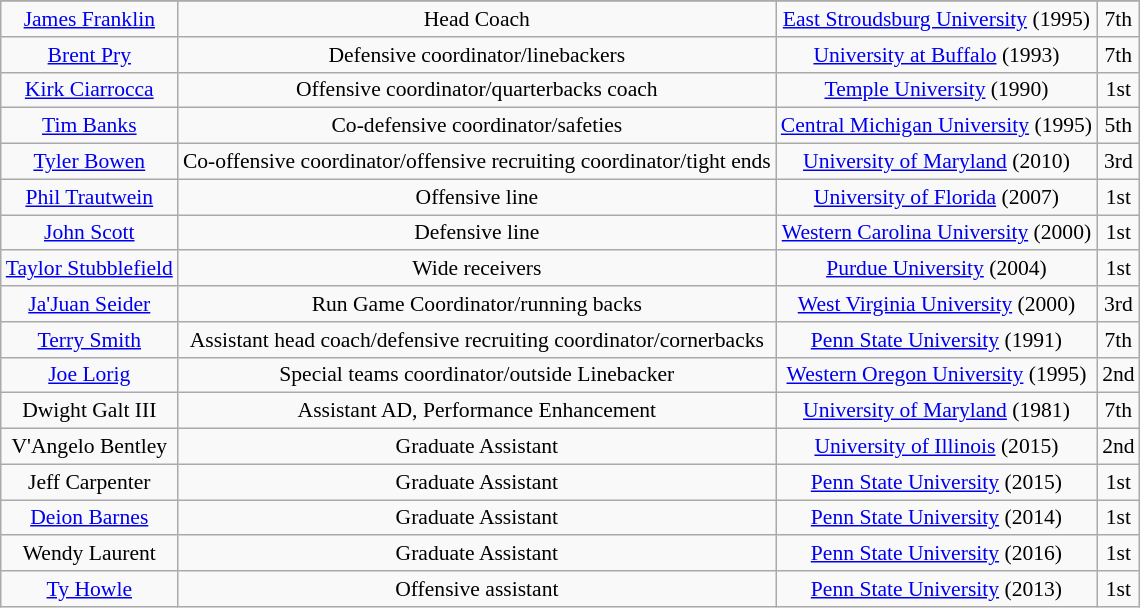<table class="wikitable" border="1" style="font-size:90%;">
<tr>
</tr>
<tr>
<td align=center><a href='#'>James Franklin</a></td>
<td align=center>Head Coach</td>
<td align=center><a href='#'>East Stroudsburg University</a> (1995)</td>
<td align=center>7th</td>
</tr>
<tr>
<td align=center><a href='#'>Brent Pry</a></td>
<td align=center>Defensive coordinator/linebackers</td>
<td align=center><a href='#'>University at Buffalo</a> (1993)</td>
<td align=center>7th</td>
</tr>
<tr>
<td align=center><a href='#'>Kirk Ciarrocca</a></td>
<td align=center>Offensive coordinator/quarterbacks coach</td>
<td align=center><a href='#'>Temple University</a> (1990)</td>
<td align=center>1st</td>
</tr>
<tr>
<td align=center><a href='#'>Tim Banks</a></td>
<td align=center>Co-defensive coordinator/safeties</td>
<td align=center><a href='#'>Central Michigan University</a> (1995)</td>
<td align=center>5th</td>
</tr>
<tr>
<td align=center><a href='#'>Tyler Bowen</a></td>
<td align=center>Co-offensive coordinator/offensive recruiting coordinator/tight ends</td>
<td align=center><a href='#'>University of Maryland</a> (2010)</td>
<td align=center>3rd</td>
</tr>
<tr>
<td align=center><a href='#'>Phil Trautwein</a></td>
<td align=center>Offensive line</td>
<td align=center><a href='#'>University of Florida</a> (2007)</td>
<td align=center>1st</td>
</tr>
<tr>
<td align=center><a href='#'>John Scott</a></td>
<td align=center>Defensive line</td>
<td align=center><a href='#'>Western Carolina University</a> (2000)</td>
<td align=center>1st</td>
</tr>
<tr>
<td align=center><a href='#'>Taylor Stubblefield</a></td>
<td align=center>Wide receivers</td>
<td align=center><a href='#'>Purdue University</a> (2004)</td>
<td align=center>1st</td>
</tr>
<tr>
<td align=center><a href='#'>Ja'Juan Seider</a></td>
<td align=center>Run Game Coordinator/running backs</td>
<td align=center><a href='#'>West Virginia University</a> (2000)</td>
<td align=center>3rd</td>
</tr>
<tr>
<td align=center><a href='#'>Terry Smith</a></td>
<td align=center>Assistant head coach/defensive recruiting coordinator/cornerbacks</td>
<td align=center><a href='#'>Penn State University</a> (1991)</td>
<td align=center>7th</td>
</tr>
<tr>
<td align=center><a href='#'>Joe Lorig</a></td>
<td align=center>Special teams coordinator/outside Linebacker</td>
<td align=center><a href='#'>Western Oregon University</a> (1995)</td>
<td align=center>2nd</td>
</tr>
<tr>
<td align=center>Dwight Galt III</td>
<td align=center>Assistant AD, Performance Enhancement</td>
<td align=center><a href='#'>University of Maryland</a> (1981)</td>
<td align=center>7th</td>
</tr>
<tr>
<td align=center>V'Angelo Bentley</td>
<td align=center>Graduate Assistant</td>
<td align=center><a href='#'>University of Illinois</a> (2015)</td>
<td align=center>2nd</td>
</tr>
<tr>
<td align=center>Jeff Carpenter</td>
<td align=center>Graduate Assistant</td>
<td align=center><a href='#'>Penn State University</a> (2015)</td>
<td align=center>1st</td>
</tr>
<tr>
<td align=center><a href='#'>Deion Barnes</a></td>
<td align=center>Graduate Assistant</td>
<td align=center><a href='#'>Penn State University</a> (2014)</td>
<td align=center>1st</td>
</tr>
<tr>
<td align=center>Wendy Laurent</td>
<td align=center>Graduate Assistant</td>
<td align=center><a href='#'>Penn State University</a> (2016)</td>
<td align=center>1st</td>
</tr>
<tr>
<td align=center><a href='#'>Ty Howle</a></td>
<td align=center>Offensive assistant</td>
<td align=center><a href='#'>Penn State University</a> (2013)</td>
<td align=center>1st</td>
</tr>
</table>
